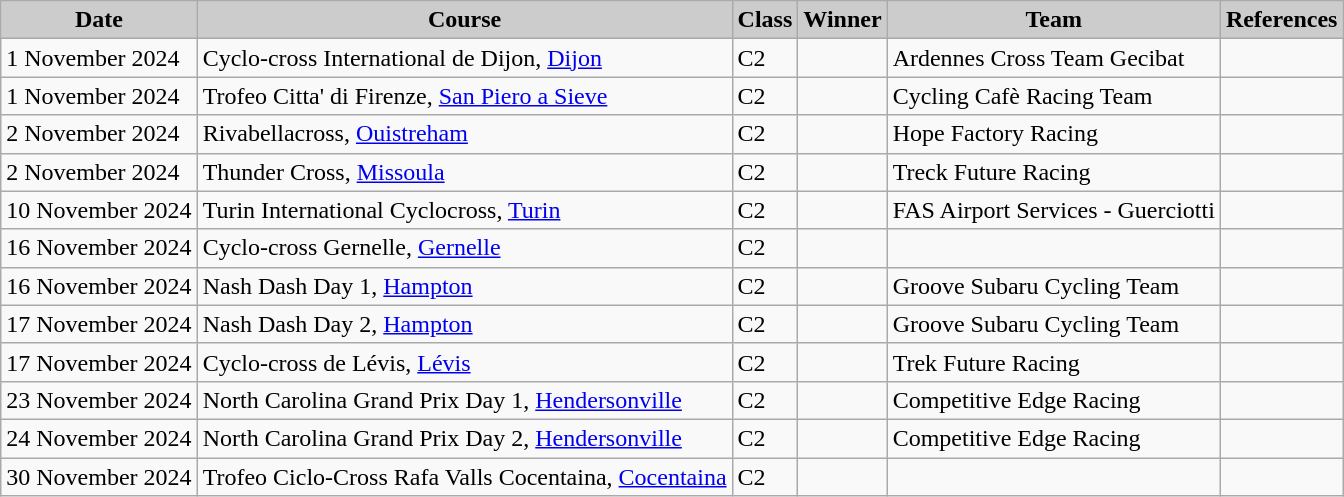<table class="wikitable sortable alternance ">
<tr>
<th scope="col" style="background-color:#CCCCCC;">Date</th>
<th scope="col" style="background-color:#CCCCCC;">Course</th>
<th scope="col" style="background-color:#CCCCCC;">Class</th>
<th scope="col" style="background-color:#CCCCCC;">Winner</th>
<th scope="col" style="background-color:#CCCCCC;">Team</th>
<th scope="col" style="background-color:#CCCCCC;">References</th>
</tr>
<tr>
<td>1 November 2024</td>
<td> Cyclo-cross International de Dijon, <a href='#'>Dijon</a></td>
<td>C2</td>
<td></td>
<td>Ardennes Cross Team Gecibat</td>
<td></td>
</tr>
<tr>
<td>1 November 2024</td>
<td> Trofeo Citta' di Firenze, <a href='#'>San Piero a Sieve</a></td>
<td>C2</td>
<td></td>
<td>Cycling Cafè Racing Team</td>
<td></td>
</tr>
<tr>
<td>2 November 2024</td>
<td> Rivabellacross, <a href='#'>Ouistreham</a></td>
<td>C2</td>
<td></td>
<td>Hope Factory Racing</td>
<td></td>
</tr>
<tr>
<td>2 November 2024</td>
<td> Thunder Cross, <a href='#'>Missoula</a></td>
<td>C2</td>
<td></td>
<td>Treck Future Racing</td>
<td></td>
</tr>
<tr>
<td>10 November 2024</td>
<td> Turin International Cyclocross, <a href='#'>Turin</a></td>
<td>C2</td>
<td></td>
<td>FAS Airport Services - Guerciotti</td>
<td></td>
</tr>
<tr>
<td>16 November 2024</td>
<td> Cyclo-cross Gernelle, <a href='#'>Gernelle</a></td>
<td>C2</td>
<td></td>
<td></td>
<td></td>
</tr>
<tr>
<td>16 November 2024</td>
<td> Nash Dash Day 1, <a href='#'>Hampton</a></td>
<td>C2</td>
<td></td>
<td>Groove Subaru Cycling Team</td>
<td></td>
</tr>
<tr>
<td>17 November 2024</td>
<td> Nash Dash Day 2, <a href='#'>Hampton</a></td>
<td>C2</td>
<td></td>
<td>Groove Subaru Cycling Team</td>
<td></td>
</tr>
<tr>
<td>17 November 2024</td>
<td> Cyclo-cross de Lévis, <a href='#'>Lévis</a></td>
<td>C2</td>
<td></td>
<td>Trek Future Racing</td>
<td></td>
</tr>
<tr>
<td>23 November 2024</td>
<td> North Carolina Grand Prix Day 1, <a href='#'>Hendersonville</a></td>
<td>C2</td>
<td></td>
<td>Competitive Edge Racing</td>
<td></td>
</tr>
<tr>
<td>24 November 2024</td>
<td> North Carolina Grand Prix Day 2, <a href='#'>Hendersonville</a></td>
<td>C2</td>
<td></td>
<td>Competitive Edge Racing</td>
<td></td>
</tr>
<tr>
<td>30 November 2024</td>
<td> Trofeo Ciclo-Cross Rafa Valls Cocentaina, <a href='#'>Cocentaina</a></td>
<td>C2</td>
<td></td>
<td></td>
<td></td>
</tr>
</table>
